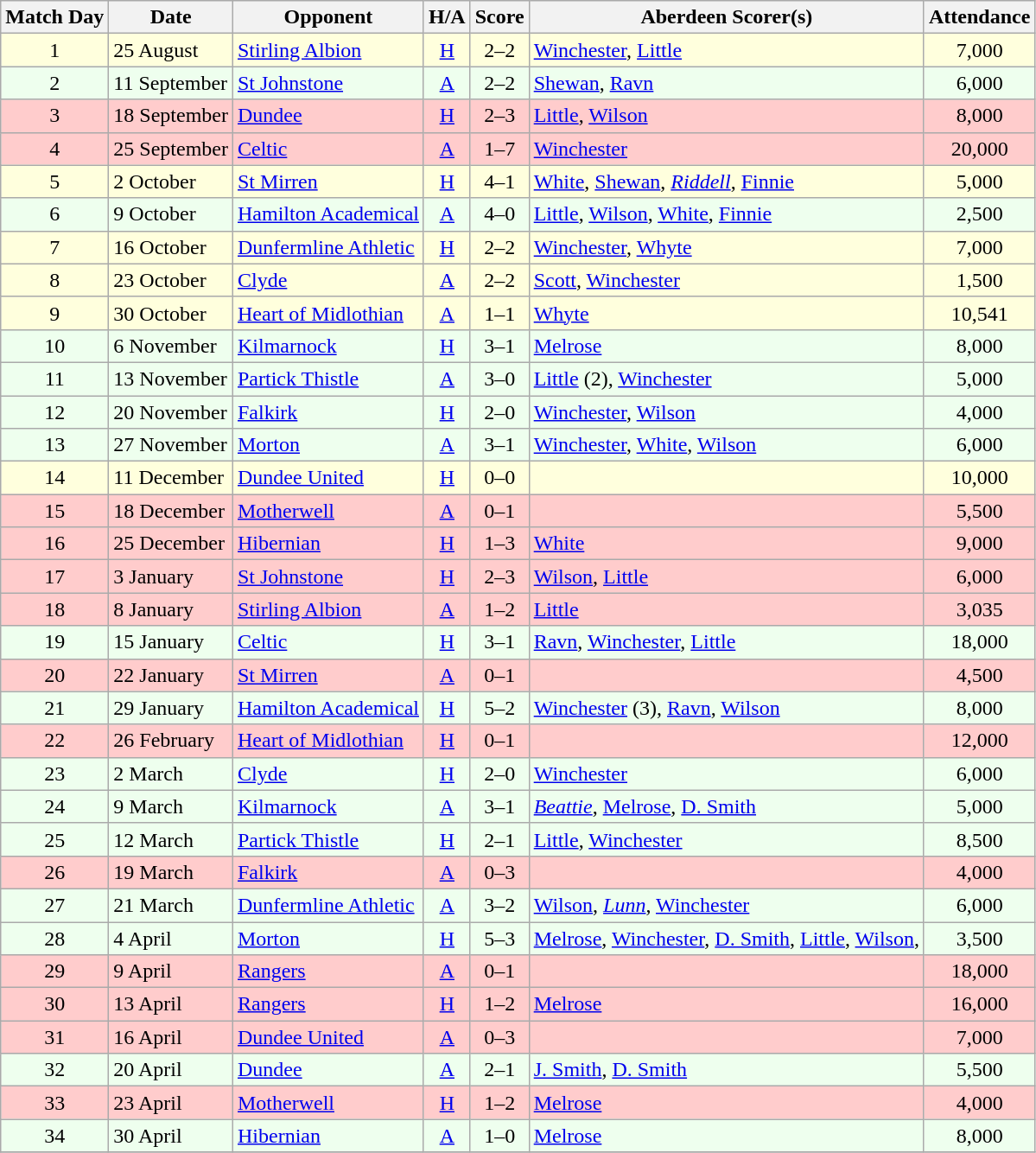<table class="wikitable" style="text-align:center">
<tr>
<th>Match Day</th>
<th>Date</th>
<th>Opponent</th>
<th>H/A</th>
<th>Score</th>
<th>Aberdeen Scorer(s)</th>
<th>Attendance</th>
</tr>
<tr bgcolor=#FFFFDD>
<td>1</td>
<td align=left>25 August</td>
<td align=left><a href='#'>Stirling Albion</a></td>
<td><a href='#'>H</a></td>
<td>2–2</td>
<td align=left><a href='#'>Winchester</a>, <a href='#'>Little</a></td>
<td>7,000</td>
</tr>
<tr bgcolor=#EEFFEE>
<td>2</td>
<td align=left>11 September</td>
<td align=left><a href='#'>St Johnstone</a></td>
<td><a href='#'>A</a></td>
<td>2–2</td>
<td align=left><a href='#'>Shewan</a>, <a href='#'>Ravn</a></td>
<td>6,000</td>
</tr>
<tr bgcolor=#FFCCCC>
<td>3</td>
<td align=left>18 September</td>
<td align=left><a href='#'>Dundee</a></td>
<td><a href='#'>H</a></td>
<td>2–3</td>
<td align=left><a href='#'>Little</a>, <a href='#'>Wilson</a></td>
<td>8,000</td>
</tr>
<tr bgcolor=#FFCCCC>
<td>4</td>
<td align=left>25 September</td>
<td align=left><a href='#'>Celtic</a></td>
<td><a href='#'>A</a></td>
<td>1–7</td>
<td align=left><a href='#'>Winchester</a></td>
<td>20,000</td>
</tr>
<tr bgcolor=#FFFFDD>
<td>5</td>
<td align=left>2 October</td>
<td align=left><a href='#'>St Mirren</a></td>
<td><a href='#'>H</a></td>
<td>4–1</td>
<td align=left><a href='#'>White</a>, <a href='#'>Shewan</a>, <em><a href='#'>Riddell</a></em>, <a href='#'>Finnie</a></td>
<td>5,000</td>
</tr>
<tr bgcolor=#EEFFEE>
<td>6</td>
<td align=left>9 October</td>
<td align=left><a href='#'>Hamilton Academical</a></td>
<td><a href='#'>A</a></td>
<td>4–0</td>
<td align=left><a href='#'>Little</a>, <a href='#'>Wilson</a>, <a href='#'>White</a>, <a href='#'>Finnie</a></td>
<td>2,500</td>
</tr>
<tr bgcolor=#FFFFDD>
<td>7</td>
<td align=left>16 October</td>
<td align=left><a href='#'>Dunfermline Athletic</a></td>
<td><a href='#'>H</a></td>
<td>2–2</td>
<td align=left><a href='#'>Winchester</a>, <a href='#'>Whyte</a></td>
<td>7,000</td>
</tr>
<tr bgcolor=#FFFFDD>
<td>8</td>
<td align=left>23 October</td>
<td align=left><a href='#'>Clyde</a></td>
<td><a href='#'>A</a></td>
<td>2–2</td>
<td align=left><a href='#'>Scott</a>, <a href='#'>Winchester</a></td>
<td>1,500</td>
</tr>
<tr bgcolor=#FFFFDD>
<td>9</td>
<td align=left>30 October</td>
<td align=left><a href='#'>Heart of Midlothian</a></td>
<td><a href='#'>A</a></td>
<td>1–1</td>
<td align=left><a href='#'>Whyte</a></td>
<td>10,541</td>
</tr>
<tr bgcolor=#EEFFEE>
<td>10</td>
<td align=left>6 November</td>
<td align=left><a href='#'>Kilmarnock</a></td>
<td><a href='#'>H</a></td>
<td>3–1</td>
<td align=left><a href='#'>Melrose</a></td>
<td>8,000</td>
</tr>
<tr bgcolor=#EEFFEE>
<td>11</td>
<td align=left>13 November</td>
<td align=left><a href='#'>Partick Thistle</a></td>
<td><a href='#'>A</a></td>
<td>3–0</td>
<td align=left><a href='#'>Little</a> (2), <a href='#'>Winchester</a></td>
<td>5,000</td>
</tr>
<tr bgcolor=#EEFFEE>
<td>12</td>
<td align=left>20 November</td>
<td align=left><a href='#'>Falkirk</a></td>
<td><a href='#'>H</a></td>
<td>2–0</td>
<td align=left><a href='#'>Winchester</a>, <a href='#'>Wilson</a></td>
<td>4,000</td>
</tr>
<tr bgcolor=#EEFFEE>
<td>13</td>
<td align=left>27 November</td>
<td align=left><a href='#'>Morton</a></td>
<td><a href='#'>A</a></td>
<td>3–1</td>
<td align=left><a href='#'>Winchester</a>, <a href='#'>White</a>, <a href='#'>Wilson</a></td>
<td>6,000</td>
</tr>
<tr bgcolor=#FFFFDD>
<td>14</td>
<td align=left>11 December</td>
<td align=left><a href='#'>Dundee United</a></td>
<td><a href='#'>H</a></td>
<td>0–0</td>
<td align=left></td>
<td>10,000</td>
</tr>
<tr bgcolor=#FFCCCC>
<td>15</td>
<td align=left>18 December</td>
<td align=left><a href='#'>Motherwell</a></td>
<td><a href='#'>A</a></td>
<td>0–1</td>
<td align=left></td>
<td>5,500</td>
</tr>
<tr bgcolor=#FFCCCC>
<td>16</td>
<td align=left>25 December</td>
<td align=left><a href='#'>Hibernian</a></td>
<td><a href='#'>H</a></td>
<td>1–3</td>
<td align=left><a href='#'>White</a></td>
<td>9,000</td>
</tr>
<tr bgcolor=#FFCCCC>
<td>17</td>
<td align=left>3 January</td>
<td align=left><a href='#'>St Johnstone</a></td>
<td><a href='#'>H</a></td>
<td>2–3</td>
<td align=left><a href='#'>Wilson</a>, <a href='#'>Little</a></td>
<td>6,000</td>
</tr>
<tr bgcolor=#FFCCCC>
<td>18</td>
<td align=left>8 January</td>
<td align=left><a href='#'>Stirling Albion</a></td>
<td><a href='#'>A</a></td>
<td>1–2</td>
<td align=left><a href='#'>Little</a></td>
<td>3,035</td>
</tr>
<tr bgcolor=#EEFFEE>
<td>19</td>
<td align=left>15 January</td>
<td align=left><a href='#'>Celtic</a></td>
<td><a href='#'>H</a></td>
<td>3–1</td>
<td align=left><a href='#'>Ravn</a>, <a href='#'>Winchester</a>, <a href='#'>Little</a></td>
<td>18,000</td>
</tr>
<tr bgcolor=#FFCCCC>
<td>20</td>
<td align=left>22 January</td>
<td align=left><a href='#'>St Mirren</a></td>
<td><a href='#'>A</a></td>
<td>0–1</td>
<td align=left></td>
<td>4,500</td>
</tr>
<tr bgcolor=#EEFFEE>
<td>21</td>
<td align=left>29 January</td>
<td align=left><a href='#'>Hamilton Academical</a></td>
<td><a href='#'>H</a></td>
<td>5–2</td>
<td align=left><a href='#'>Winchester</a> (3), <a href='#'>Ravn</a>, <a href='#'>Wilson</a></td>
<td>8,000</td>
</tr>
<tr bgcolor=#FFCCCC>
<td>22</td>
<td align=left>26 February</td>
<td align=left><a href='#'>Heart of Midlothian</a></td>
<td><a href='#'>H</a></td>
<td>0–1</td>
<td align=left></td>
<td>12,000</td>
</tr>
<tr bgcolor=#EEFFEE>
<td>23</td>
<td align=left>2 March</td>
<td align=left><a href='#'>Clyde</a></td>
<td><a href='#'>H</a></td>
<td>2–0</td>
<td align=left><a href='#'>Winchester</a></td>
<td>6,000</td>
</tr>
<tr bgcolor=#EEFFEE>
<td>24</td>
<td align=left>9 March</td>
<td align=left><a href='#'>Kilmarnock</a></td>
<td><a href='#'>A</a></td>
<td>3–1</td>
<td align=left><em><a href='#'>Beattie</a></em>, <a href='#'>Melrose</a>, <a href='#'>D. Smith</a></td>
<td>5,000</td>
</tr>
<tr bgcolor=#EEFFEE>
<td>25</td>
<td align=left>12 March</td>
<td align=left><a href='#'>Partick Thistle</a></td>
<td><a href='#'>H</a></td>
<td>2–1</td>
<td align=left><a href='#'>Little</a>, <a href='#'>Winchester</a></td>
<td>8,500</td>
</tr>
<tr bgcolor=#FFCCCC>
<td>26</td>
<td align=left>19 March</td>
<td align=left><a href='#'>Falkirk</a></td>
<td><a href='#'>A</a></td>
<td>0–3</td>
<td align=left></td>
<td>4,000</td>
</tr>
<tr bgcolor=#EEFFEE>
<td>27</td>
<td align=left>21 March</td>
<td align=left><a href='#'>Dunfermline Athletic</a></td>
<td><a href='#'>A</a></td>
<td>3–2</td>
<td align=left><a href='#'>Wilson</a>, <em><a href='#'>Lunn</a></em>, <a href='#'>Winchester</a></td>
<td>6,000</td>
</tr>
<tr bgcolor=#EEFFEE>
<td>28</td>
<td align=left>4 April</td>
<td align=left><a href='#'>Morton</a></td>
<td><a href='#'>H</a></td>
<td>5–3</td>
<td align=left><a href='#'>Melrose</a>, <a href='#'>Winchester</a>, <a href='#'>D. Smith</a>, <a href='#'>Little</a>, <a href='#'>Wilson</a>,</td>
<td>3,500</td>
</tr>
<tr bgcolor=#FFCCCC>
<td>29</td>
<td align=left>9 April</td>
<td align=left><a href='#'>Rangers</a></td>
<td><a href='#'>A</a></td>
<td>0–1</td>
<td align=left></td>
<td>18,000</td>
</tr>
<tr bgcolor=#FFCCCC>
<td>30</td>
<td align=left>13 April</td>
<td align=left><a href='#'>Rangers</a></td>
<td><a href='#'>H</a></td>
<td>1–2</td>
<td align=left><a href='#'>Melrose</a></td>
<td>16,000</td>
</tr>
<tr bgcolor=#FFCCCC>
<td>31</td>
<td align=left>16 April</td>
<td align=left><a href='#'>Dundee United</a></td>
<td><a href='#'>A</a></td>
<td>0–3</td>
<td align=left></td>
<td>7,000</td>
</tr>
<tr bgcolor=#EEFFEE>
<td>32</td>
<td align=left>20 April</td>
<td align=left><a href='#'>Dundee</a></td>
<td><a href='#'>A</a></td>
<td>2–1</td>
<td align=left><a href='#'>J. Smith</a>, <a href='#'>D. Smith</a></td>
<td>5,500</td>
</tr>
<tr bgcolor=#FFCCCC>
<td>33</td>
<td align=left>23 April</td>
<td align=left><a href='#'>Motherwell</a></td>
<td><a href='#'>H</a></td>
<td>1–2</td>
<td align=left><a href='#'>Melrose</a></td>
<td>4,000</td>
</tr>
<tr bgcolor=#EEFFEE>
<td>34</td>
<td align=left>30 April</td>
<td align=left><a href='#'>Hibernian</a></td>
<td><a href='#'>A</a></td>
<td>1–0</td>
<td align=left><a href='#'>Melrose</a></td>
<td>8,000</td>
</tr>
<tr>
</tr>
</table>
